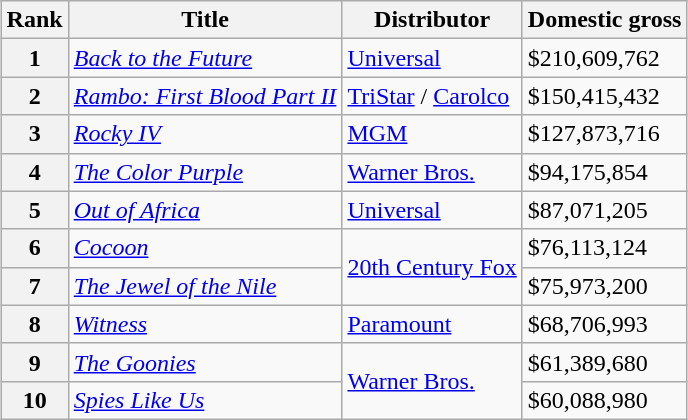<table class="wikitable sortable" style="margin:auto; margin:auto;">
<tr>
<th>Rank</th>
<th>Title</th>
<th>Distributor</th>
<th>Domestic gross</th>
</tr>
<tr>
<th style="text-align:center;">1</th>
<td><em><a href='#'>Back to the Future</a></em></td>
<td><a href='#'>Universal</a></td>
<td>$210,609,762</td>
</tr>
<tr>
<th style="text-align:center;">2</th>
<td><em><a href='#'>Rambo: First Blood Part II</a></em></td>
<td><a href='#'>TriStar</a> / <a href='#'>Carolco</a></td>
<td>$150,415,432</td>
</tr>
<tr>
<th style="text-align:center;">3</th>
<td><em><a href='#'>Rocky IV</a></em></td>
<td><a href='#'>MGM</a></td>
<td>$127,873,716</td>
</tr>
<tr>
<th style="text-align:center;">4</th>
<td><em><a href='#'>The Color Purple</a></em></td>
<td><a href='#'>Warner Bros.</a></td>
<td>$94,175,854</td>
</tr>
<tr>
<th style="text-align:center;">5</th>
<td><em><a href='#'>Out of Africa</a></em></td>
<td><a href='#'>Universal</a></td>
<td>$87,071,205</td>
</tr>
<tr>
<th style="text-align:center;">6</th>
<td><em><a href='#'>Cocoon</a></em></td>
<td rowspan="2"><a href='#'>20th Century Fox</a></td>
<td>$76,113,124</td>
</tr>
<tr>
<th style="text-align:center;">7</th>
<td><em><a href='#'>The Jewel of the Nile</a></em></td>
<td>$75,973,200</td>
</tr>
<tr>
<th style="text-align:center;">8</th>
<td><em><a href='#'>Witness</a></em></td>
<td><a href='#'>Paramount</a></td>
<td>$68,706,993</td>
</tr>
<tr>
<th style="text-align:center;">9</th>
<td><em><a href='#'>The Goonies</a></em></td>
<td rowspan="2"><a href='#'>Warner Bros.</a></td>
<td>$61,389,680</td>
</tr>
<tr>
<th style="text-align:center;">10</th>
<td><em><a href='#'>Spies Like Us</a></em></td>
<td>$60,088,980</td>
</tr>
</table>
